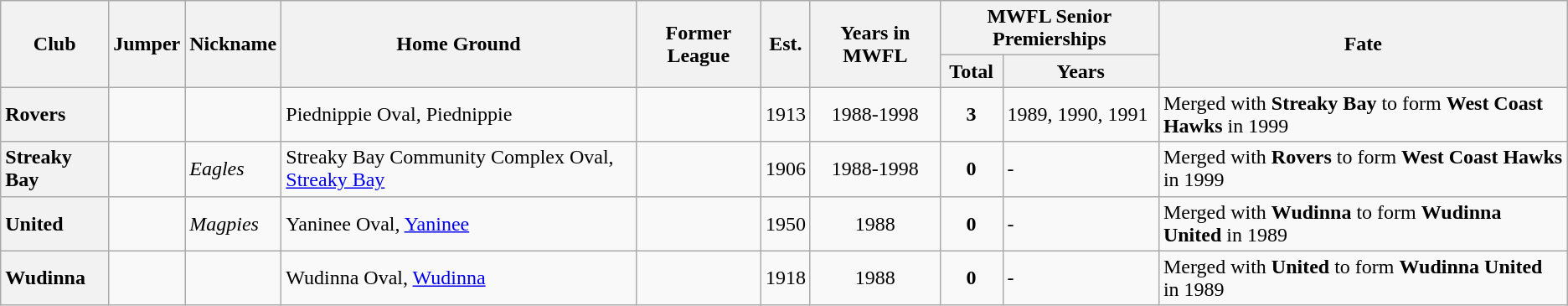<table class="wikitable sortable">
<tr>
<th rowspan="2">Club</th>
<th rowspan="2">Jumper</th>
<th rowspan="2">Nickname</th>
<th rowspan="2">Home Ground</th>
<th rowspan="2">Former League</th>
<th rowspan="2">Est.</th>
<th rowspan="2">Years in MWFL</th>
<th colspan="2">MWFL Senior Premierships</th>
<th rowspan="2">Fate</th>
</tr>
<tr>
<th>Total</th>
<th>Years</th>
</tr>
<tr>
<th style="text-align:left">Rovers</th>
<td></td>
<td></td>
<td>Piednippie Oval, Piednippie</td>
<td align="center"></td>
<td align="center">1913</td>
<td align="center">1988-1998</td>
<td align="center"><strong>3</strong></td>
<td>1989, 1990, 1991</td>
<td>Merged with <strong>Streaky Bay</strong> to form <strong>West Coast Hawks</strong> in 1999</td>
</tr>
<tr>
<th style="text-align:left">Streaky Bay</th>
<td></td>
<td><em>Eagles</em></td>
<td>Streaky Bay Community Complex Oval, <a href='#'>Streaky Bay</a></td>
<td align="center"></td>
<td align="center">1906</td>
<td align="center">1988-1998</td>
<td align="center"><strong>0</strong></td>
<td>-</td>
<td>Merged with <strong>Rovers</strong> to form <strong>West Coast Hawks</strong> in 1999</td>
</tr>
<tr>
<th style="text-align:left">United</th>
<td></td>
<td><em>Magpies</em></td>
<td>Yaninee Oval, <a href='#'>Yaninee</a></td>
<td align="center"></td>
<td align="center">1950</td>
<td align="center">1988</td>
<td align="center"><strong>0</strong></td>
<td>-</td>
<td>Merged with <strong>Wudinna</strong> to form <strong>Wudinna United</strong> in 1989</td>
</tr>
<tr>
<th style="text-align:left">Wudinna</th>
<td></td>
<td></td>
<td>Wudinna Oval, <a href='#'>Wudinna</a></td>
<td align="center"></td>
<td align="center">1918</td>
<td align="center">1988</td>
<td align="center"><strong>0</strong></td>
<td>-</td>
<td>Merged with <strong>United</strong> to form <strong>Wudinna United</strong> in 1989</td>
</tr>
</table>
